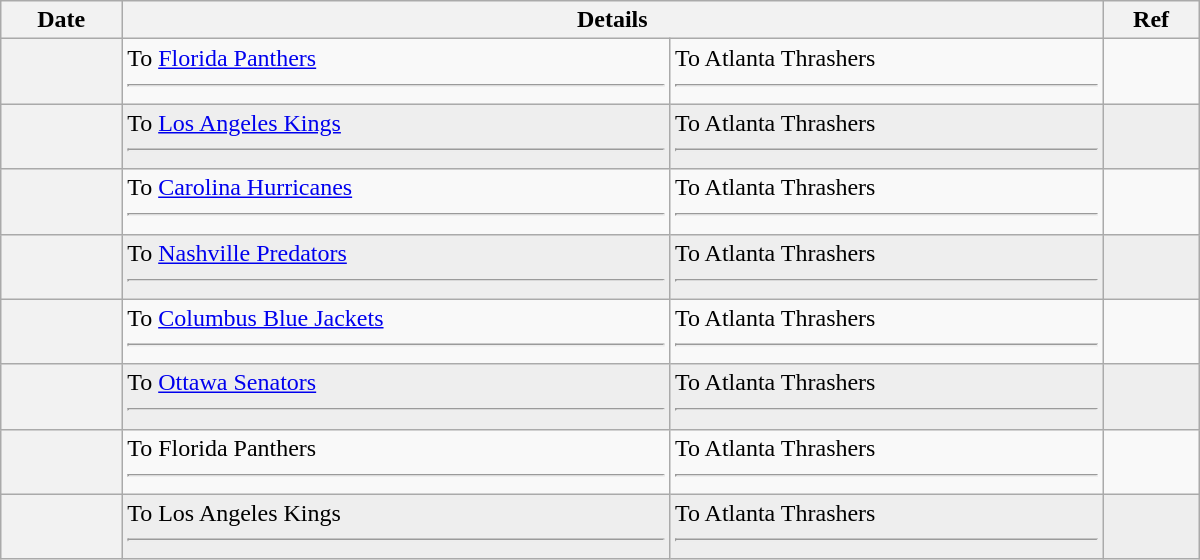<table class="wikitable plainrowheaders" style="width: 50em;">
<tr>
<th scope="col">Date</th>
<th scope="col" colspan="2">Details</th>
<th scope="col">Ref</th>
</tr>
<tr>
<th scope="row"></th>
<td valign="top">To <a href='#'>Florida Panthers</a> <hr></td>
<td valign="top">To Atlanta Thrashers <hr></td>
<td></td>
</tr>
<tr bgcolor="#eeeeee">
<th scope="row"></th>
<td valign="top">To <a href='#'>Los Angeles Kings</a> <hr></td>
<td valign="top">To Atlanta Thrashers <hr></td>
<td></td>
</tr>
<tr>
<th scope="row"></th>
<td valign="top">To <a href='#'>Carolina Hurricanes</a> <hr></td>
<td valign="top">To Atlanta Thrashers <hr></td>
<td></td>
</tr>
<tr bgcolor="#eeeeee">
<th scope="row"></th>
<td valign="top">To <a href='#'>Nashville Predators</a> <hr></td>
<td valign="top">To Atlanta Thrashers <hr></td>
<td></td>
</tr>
<tr>
<th scope="row"></th>
<td valign="top">To <a href='#'>Columbus Blue Jackets</a> <hr></td>
<td valign="top">To Atlanta Thrashers <hr></td>
<td></td>
</tr>
<tr bgcolor="#eeeeee">
<th scope="row"></th>
<td valign="top">To <a href='#'>Ottawa Senators</a> <hr></td>
<td valign="top">To Atlanta Thrashers <hr></td>
<td></td>
</tr>
<tr>
<th scope="row"></th>
<td valign="top">To Florida Panthers <hr></td>
<td valign="top">To Atlanta Thrashers <hr></td>
<td></td>
</tr>
<tr bgcolor="#eeeeee">
<th scope="row"></th>
<td valign="top">To Los Angeles Kings <hr></td>
<td valign="top">To Atlanta Thrashers <hr></td>
<td></td>
</tr>
</table>
